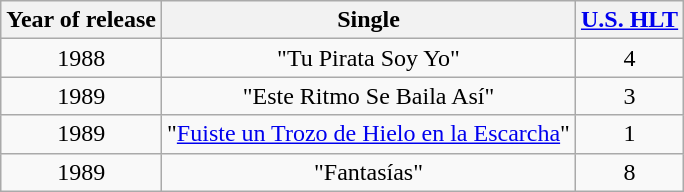<table class="wikitable">
<tr>
<th>Year of release</th>
<th>Single</th>
<th><a href='#'>U.S. HLT</a></th>
</tr>
<tr>
<td align="center">1988</td>
<td align="center">"Tu Pirata Soy Yo"</td>
<td align="center">4</td>
</tr>
<tr>
<td align="center">1989</td>
<td align="center">"Este Ritmo Se Baila Así"</td>
<td align="center">3</td>
</tr>
<tr>
<td align="center">1989</td>
<td align="center">"<a href='#'>Fuiste un Trozo de Hielo en la Escarcha</a>"</td>
<td align="center">1</td>
</tr>
<tr>
<td align="center">1989</td>
<td align="center">"Fantasías"</td>
<td align="center">8</td>
</tr>
</table>
